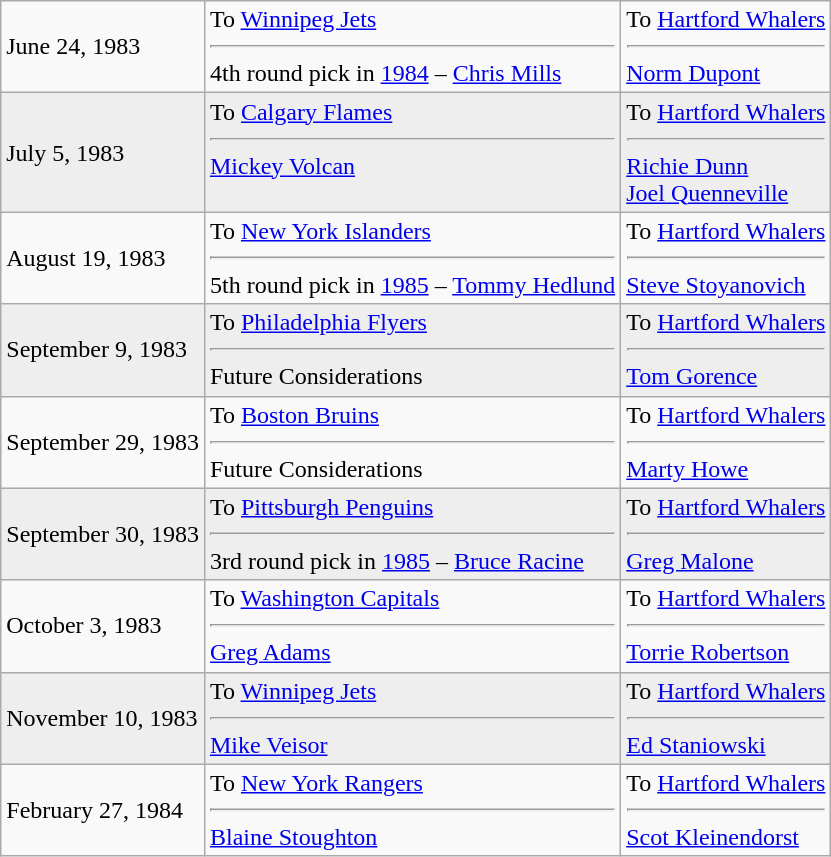<table class="wikitable">
<tr>
<td>June 24, 1983</td>
<td valign="top">To <a href='#'>Winnipeg Jets</a><hr>4th round pick in <a href='#'>1984</a> – <a href='#'>Chris Mills</a></td>
<td valign="top">To <a href='#'>Hartford Whalers</a><hr><a href='#'>Norm Dupont</a></td>
</tr>
<tr style="background:#eee;">
<td>July 5, 1983</td>
<td valign="top">To <a href='#'>Calgary Flames</a><hr><a href='#'>Mickey Volcan</a></td>
<td valign="top">To <a href='#'>Hartford Whalers</a><hr><a href='#'>Richie Dunn</a> <br> <a href='#'>Joel Quenneville</a></td>
</tr>
<tr>
<td>August 19, 1983</td>
<td valign="top">To <a href='#'>New York Islanders</a><hr>5th round pick in <a href='#'>1985</a> – <a href='#'>Tommy Hedlund</a></td>
<td valign="top">To <a href='#'>Hartford Whalers</a><hr><a href='#'>Steve Stoyanovich</a></td>
</tr>
<tr style="background:#eee;">
<td>September 9, 1983</td>
<td valign="top">To <a href='#'>Philadelphia Flyers</a><hr>Future Considerations</td>
<td valign="top">To <a href='#'>Hartford Whalers</a><hr><a href='#'>Tom Gorence</a></td>
</tr>
<tr>
<td>September 29, 1983</td>
<td valign="top">To <a href='#'>Boston Bruins</a><hr>Future Considerations</td>
<td valign="top">To <a href='#'>Hartford Whalers</a><hr><a href='#'>Marty Howe</a></td>
</tr>
<tr style="background:#eee;">
<td>September 30, 1983</td>
<td valign="top">To <a href='#'>Pittsburgh Penguins</a><hr>3rd round pick in <a href='#'>1985</a> – <a href='#'>Bruce Racine</a></td>
<td valign="top">To <a href='#'>Hartford Whalers</a><hr><a href='#'>Greg Malone</a></td>
</tr>
<tr>
<td>October 3, 1983</td>
<td valign="top">To <a href='#'>Washington Capitals</a><hr><a href='#'>Greg Adams</a></td>
<td valign="top">To <a href='#'>Hartford Whalers</a><hr><a href='#'>Torrie Robertson</a></td>
</tr>
<tr style="background:#eee;">
<td>November 10, 1983</td>
<td valign="top">To <a href='#'>Winnipeg Jets</a><hr><a href='#'>Mike Veisor</a></td>
<td valign="top">To <a href='#'>Hartford Whalers</a><hr><a href='#'>Ed Staniowski</a></td>
</tr>
<tr>
<td>February 27, 1984</td>
<td valign="top">To <a href='#'>New York Rangers</a><hr><a href='#'>Blaine Stoughton</a></td>
<td valign="top">To <a href='#'>Hartford Whalers</a><hr><a href='#'>Scot Kleinendorst</a></td>
</tr>
</table>
